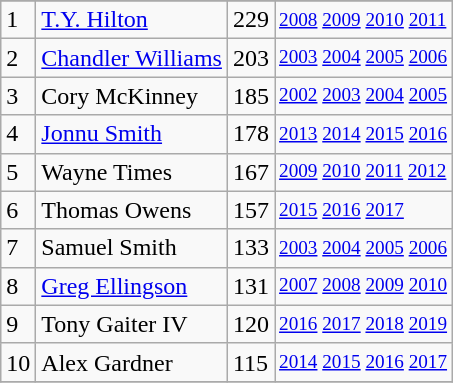<table class="wikitable">
<tr>
</tr>
<tr>
<td>1</td>
<td><a href='#'>T.Y. Hilton</a></td>
<td>229</td>
<td style="font-size:80%;"><a href='#'>2008</a> <a href='#'>2009</a> <a href='#'>2010</a> <a href='#'>2011</a></td>
</tr>
<tr>
<td>2</td>
<td><a href='#'>Chandler Williams</a></td>
<td>203</td>
<td style="font-size:80%;"><a href='#'>2003</a> <a href='#'>2004</a> <a href='#'>2005</a> <a href='#'>2006</a></td>
</tr>
<tr>
<td>3</td>
<td>Cory McKinney</td>
<td>185</td>
<td style="font-size:80%;"><a href='#'>2002</a> <a href='#'>2003</a> <a href='#'>2004</a> <a href='#'>2005</a></td>
</tr>
<tr>
<td>4</td>
<td><a href='#'>Jonnu Smith</a></td>
<td>178</td>
<td style="font-size:80%;"><a href='#'>2013</a> <a href='#'>2014</a> <a href='#'>2015</a> <a href='#'>2016</a></td>
</tr>
<tr>
<td>5</td>
<td>Wayne Times</td>
<td>167</td>
<td style="font-size:80%;"><a href='#'>2009</a> <a href='#'>2010</a> <a href='#'>2011</a> <a href='#'>2012</a></td>
</tr>
<tr>
<td>6</td>
<td>Thomas Owens</td>
<td>157</td>
<td style="font-size:80%;"><a href='#'>2015</a> <a href='#'>2016</a> <a href='#'>2017</a></td>
</tr>
<tr>
<td>7</td>
<td>Samuel Smith</td>
<td>133</td>
<td style="font-size:80%;"><a href='#'>2003</a> <a href='#'>2004</a> <a href='#'>2005</a> <a href='#'>2006</a></td>
</tr>
<tr>
<td>8</td>
<td><a href='#'>Greg Ellingson</a></td>
<td>131</td>
<td style="font-size:80%;"><a href='#'>2007</a> <a href='#'>2008</a> <a href='#'>2009</a> <a href='#'>2010</a></td>
</tr>
<tr>
<td>9</td>
<td>Tony Gaiter IV</td>
<td>120</td>
<td style="font-size:80%;"><a href='#'>2016</a> <a href='#'>2017</a> <a href='#'>2018</a> <a href='#'>2019</a></td>
</tr>
<tr>
<td>10</td>
<td>Alex Gardner</td>
<td>115</td>
<td style="font-size:80%;"><a href='#'>2014</a> <a href='#'>2015</a> <a href='#'>2016</a> <a href='#'>2017</a></td>
</tr>
<tr>
</tr>
</table>
